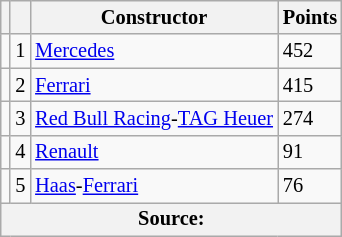<table class="wikitable" style="font-size: 85%;">
<tr>
<th></th>
<th></th>
<th>Constructor</th>
<th>Points</th>
</tr>
<tr>
<td align="left"></td>
<td align="center">1</td>
<td> <a href='#'>Mercedes</a></td>
<td>452</td>
</tr>
<tr>
<td align="left"></td>
<td align="center">2</td>
<td> <a href='#'>Ferrari</a></td>
<td>415</td>
</tr>
<tr>
<td align="left"></td>
<td align="center">3</td>
<td> <a href='#'>Red Bull Racing</a>-<a href='#'>TAG Heuer</a></td>
<td>274</td>
</tr>
<tr>
<td align="left"></td>
<td align="center">4</td>
<td> <a href='#'>Renault</a></td>
<td>91</td>
</tr>
<tr>
<td align="left"></td>
<td align="center">5</td>
<td> <a href='#'>Haas</a>-<a href='#'>Ferrari</a></td>
<td>76</td>
</tr>
<tr>
<th colspan=4>Source:</th>
</tr>
</table>
